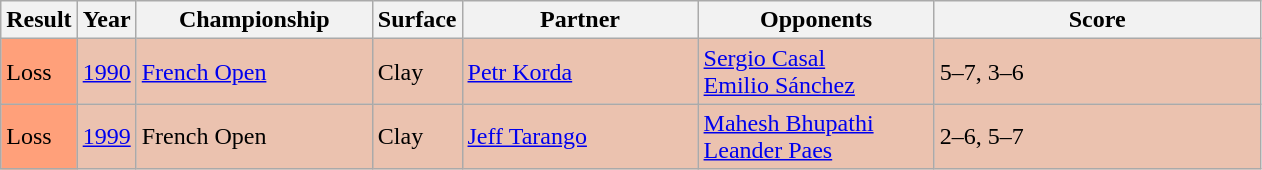<table class="sortable wikitable">
<tr>
<th style="width:40px">Result</th>
<th>Year</th>
<th style="width:150px">Championship</th>
<th style="width:50px">Surface</th>
<th style="width:150px">Partner</th>
<th style="width:150px">Opponents</th>
<th style="width:210px" class="unsortable">Score</th>
</tr>
<tr bgcolor=ebc2af>
<td style="background:#ffa07a;">Loss</td>
<td><a href='#'>1990</a></td>
<td><a href='#'>French Open</a></td>
<td>Clay</td>
<td> <a href='#'>Petr Korda</a></td>
<td> <a href='#'>Sergio Casal</a><br> <a href='#'>Emilio Sánchez</a></td>
<td>5–7, 3–6</td>
</tr>
<tr bgcolor=ebc2af>
<td style="background:#ffa07a;">Loss</td>
<td><a href='#'>1999</a></td>
<td>French Open</td>
<td>Clay</td>
<td> <a href='#'>Jeff Tarango</a></td>
<td> <a href='#'>Mahesh Bhupathi</a><br> <a href='#'>Leander Paes</a></td>
<td>2–6, 5–7</td>
</tr>
</table>
